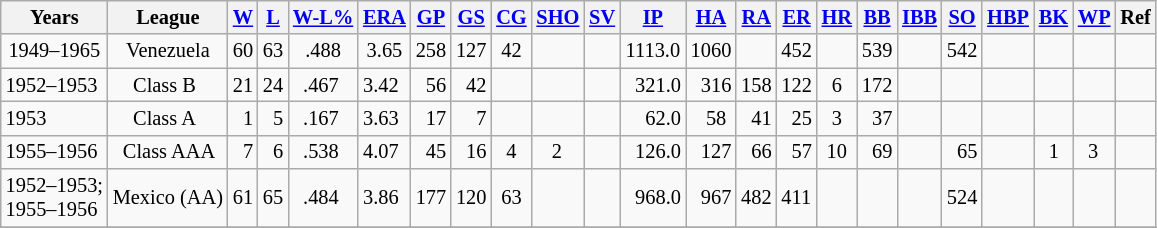<table class="wikitable" style="font-size:85%;">
<tr>
<th>Years</th>
<th>League</th>
<th><a href='#'>W</a></th>
<th><a href='#'>L</a></th>
<th><a href='#'>W-L%</a></th>
<th><a href='#'>ERA</a></th>
<th><a href='#'>GP</a></th>
<th><a href='#'>GS</a></th>
<th><a href='#'>CG</a></th>
<th><a href='#'>SHO</a></th>
<th><a href='#'>SV</a></th>
<th><a href='#'>IP</a></th>
<th><a href='#'>HA</a></th>
<th><a href='#'>RA</a></th>
<th><a href='#'>ER</a></th>
<th><a href='#'>HR</a></th>
<th><a href='#'>BB</a></th>
<th><a href='#'>IBB</a></th>
<th><a href='#'>SO</a></th>
<th><a href='#'>HBP</a></th>
<th><a href='#'>BK</a></th>
<th><a href='#'>WP</a></th>
<th>Ref</th>
</tr>
<tr align=center>
<td>1949–1965</td>
<td>Venezuela</td>
<td>60</td>
<td>63</td>
<td>.488</td>
<td>3.65</td>
<td>258</td>
<td>127</td>
<td>42</td>
<td></td>
<td></td>
<td>1113.0</td>
<td>1060</td>
<td></td>
<td>452</td>
<td></td>
<td>539</td>
<td></td>
<td>542</td>
<td></td>
<td></td>
<td></td>
<td></td>
</tr>
<tr>
<td>1952–1953</td>
<td>    Class B</td>
<td>21</td>
<td>24</td>
<td>   .467</td>
<td>3.42</td>
<td>  56</td>
<td>  42</td>
<td></td>
<td></td>
<td></td>
<td>  321.0</td>
<td>  316</td>
<td>158</td>
<td>122</td>
<td>   6</td>
<td>172</td>
<td></td>
<td></td>
<td></td>
<td></td>
<td></td>
<td></td>
</tr>
<tr>
<td>1953</td>
<td>    Class A</td>
<td>  1</td>
<td>  5</td>
<td>   .167</td>
<td>3.63</td>
<td>  17</td>
<td>    7</td>
<td></td>
<td></td>
<td></td>
<td>     62.0</td>
<td>   58</td>
<td>  41</td>
<td>  25</td>
<td>  3</td>
<td>  37</td>
<td></td>
<td></td>
<td></td>
<td></td>
<td></td>
<td></td>
</tr>
<tr>
<td>1955–1956</td>
<td>  Class AAA</td>
<td>  7</td>
<td>  6</td>
<td>   .538</td>
<td>4.07</td>
<td>  45</td>
<td>  16</td>
<td>  4</td>
<td>    2</td>
<td></td>
<td>  126.0</td>
<td>  127</td>
<td>  66</td>
<td>  57</td>
<td> 10</td>
<td>  69</td>
<td></td>
<td>   65</td>
<td></td>
<td>  1</td>
<td>  3</td>
<td></td>
</tr>
<tr>
<td>1952–1953;<br>1955–1956</td>
<td>Mexico (AA)</td>
<td>61</td>
<td>65</td>
<td>   .484</td>
<td>3.86</td>
<td>177</td>
<td>120</td>
<td> 63</td>
<td></td>
<td></td>
<td>  968.0</td>
<td>  967</td>
<td>482</td>
<td>411</td>
<td></td>
<td></td>
<td></td>
<td>524</td>
<td></td>
<td></td>
<td></td>
<td></td>
</tr>
<tr align=center>
</tr>
</table>
